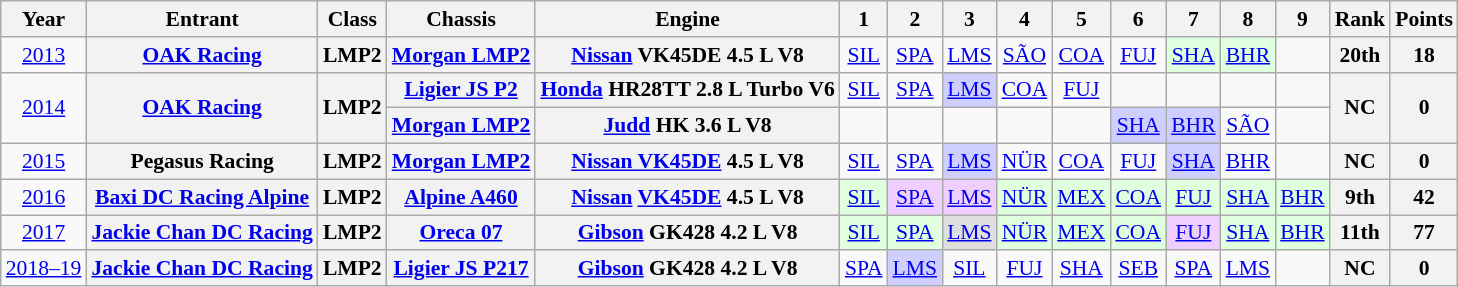<table class="wikitable" style="text-align:center; font-size:90%">
<tr>
<th>Year</th>
<th>Entrant</th>
<th>Class</th>
<th>Chassis</th>
<th>Engine</th>
<th>1</th>
<th>2</th>
<th>3</th>
<th>4</th>
<th>5</th>
<th>6</th>
<th>7</th>
<th>8</th>
<th>9</th>
<th>Rank</th>
<th>Points</th>
</tr>
<tr>
<td><a href='#'>2013</a></td>
<th><a href='#'>OAK Racing</a></th>
<th>LMP2</th>
<th><a href='#'>Morgan LMP2</a></th>
<th><a href='#'>Nissan</a> VK45DE 4.5 L V8</th>
<td><a href='#'>SIL</a></td>
<td><a href='#'>SPA</a></td>
<td><a href='#'>LMS</a></td>
<td><a href='#'>SÃO</a></td>
<td><a href='#'>COA</a></td>
<td><a href='#'>FUJ</a></td>
<td style="background:#DFFFDF;"><a href='#'>SHA</a><br></td>
<td style="background:#DFFFDF;"><a href='#'>BHR</a><br></td>
<td></td>
<th>20th</th>
<th>18</th>
</tr>
<tr>
<td rowspan=2><a href='#'>2014</a></td>
<th rowspan=2><a href='#'>OAK Racing</a></th>
<th rowspan=2>LMP2</th>
<th><a href='#'>Ligier JS P2</a></th>
<th><a href='#'>Honda</a> HR28TT 2.8 L Turbo V6</th>
<td><a href='#'>SIL</a></td>
<td><a href='#'>SPA</a></td>
<td style="background:#cfcfff;"><a href='#'>LMS</a><br></td>
<td><a href='#'>COA</a></td>
<td><a href='#'>FUJ</a></td>
<td></td>
<td></td>
<td></td>
<td></td>
<th rowspan=2>NC</th>
<th rowspan=2>0</th>
</tr>
<tr>
<th><a href='#'>Morgan LMP2</a></th>
<th><a href='#'>Judd</a> HK 3.6 L V8</th>
<td></td>
<td></td>
<td></td>
<td></td>
<td></td>
<td style="background:#cfcfff;"><a href='#'>SHA</a><br></td>
<td style="background:#cfcfff;"><a href='#'>BHR</a><br></td>
<td><a href='#'>SÃO</a></td>
<td></td>
</tr>
<tr>
<td><a href='#'>2015</a></td>
<th>Pegasus Racing</th>
<th>LMP2</th>
<th><a href='#'>Morgan LMP2</a></th>
<th><a href='#'>Nissan VK45DE</a> 4.5 L V8</th>
<td><a href='#'>SIL</a></td>
<td><a href='#'>SPA</a></td>
<td style="background:#cfcfff;"><a href='#'>LMS</a><br></td>
<td><a href='#'>NÜR</a></td>
<td><a href='#'>COA</a></td>
<td><a href='#'>FUJ</a></td>
<td style="background:#cfcfff;"><a href='#'>SHA</a><br></td>
<td><a href='#'>BHR</a></td>
<td></td>
<th>NC</th>
<th>0</th>
</tr>
<tr>
<td><a href='#'>2016</a></td>
<th><a href='#'>Baxi DC Racing Alpine</a></th>
<th>LMP2</th>
<th><a href='#'>Alpine A460</a></th>
<th><a href='#'>Nissan</a> <a href='#'>VK45DE</a> 4.5 L V8</th>
<td style="background:#DFFFDF;"><a href='#'>SIL</a><br></td>
<td style="background:#EFCFFF;"><a href='#'>SPA</a><br></td>
<td style="background:#EFCFFF;"><a href='#'>LMS</a><br></td>
<td style="background:#DFFFDF;"><a href='#'>NÜR</a><br></td>
<td style="background:#DFFFDF;"><a href='#'>MEX</a><br></td>
<td style="background:#DFFFDF;"><a href='#'>COA</a><br></td>
<td style="background:#DFFFDF;"><a href='#'>FUJ</a><br></td>
<td style="background:#DFFFDF;"><a href='#'>SHA</a><br></td>
<td style="background:#DFFFDF;"><a href='#'>BHR</a><br></td>
<th>9th</th>
<th>42</th>
</tr>
<tr>
<td><a href='#'>2017</a></td>
<th><a href='#'>Jackie Chan DC Racing</a></th>
<th>LMP2</th>
<th><a href='#'>Oreca 07</a></th>
<th><a href='#'>Gibson</a> GK428 4.2 L V8</th>
<td style="background:#DFFFDF;"><a href='#'>SIL</a><br></td>
<td style="background:#DFFFDF;"><a href='#'>SPA</a><br></td>
<td style="background:#DFDFDF;"><a href='#'>LMS</a><br></td>
<td style="background:#DFFFDF;"><a href='#'>NÜR</a><br></td>
<td style="background:#DFFFDF;"><a href='#'>MEX</a><br></td>
<td style="background:#DFFFDF;"><a href='#'>COA</a><br></td>
<td style="background:#EFCFFF;"><a href='#'>FUJ</a><br></td>
<td style="background:#DFFFDF;"><a href='#'>SHA</a><br></td>
<td style="background:#DFFFDF;"><a href='#'>BHR</a><br></td>
<th>11th</th>
<th>77</th>
</tr>
<tr>
<td><a href='#'>2018–19</a></td>
<th><a href='#'>Jackie Chan DC Racing</a></th>
<th>LMP2</th>
<th><a href='#'>Ligier JS P217</a></th>
<th><a href='#'>Gibson</a> GK428 4.2 L V8</th>
<td><a href='#'>SPA</a></td>
<td style="background:#cfcfff;"><a href='#'>LMS</a><br></td>
<td><a href='#'>SIL</a></td>
<td><a href='#'>FUJ</a></td>
<td><a href='#'>SHA</a></td>
<td><a href='#'>SEB</a></td>
<td><a href='#'>SPA</a></td>
<td><a href='#'>LMS</a></td>
<td></td>
<th>NC</th>
<th>0</th>
</tr>
</table>
